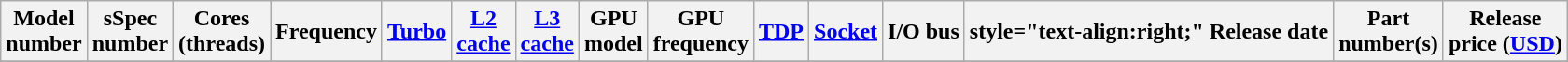<table class="wikitable">
<tr>
<th>Model<br>number</th>
<th>sSpec<br>number</th>
<th>Cores<br>(threads)</th>
<th>Frequency</th>
<th><a href='#'>Turbo</a></th>
<th><a href='#'>L2<br>cache</a></th>
<th><a href='#'>L3<br>cache</a></th>
<th>GPU<br>model</th>
<th>GPU<br>frequency</th>
<th><a href='#'>TDP</a></th>
<th><a href='#'>Socket</a></th>
<th>I/O bus</th>
<th>style="text-align:right;"  Release date</th>
<th>Part<br>number(s)</th>
<th>Release<br>price (<a href='#'>USD</a>)<br></th>
</tr>
<tr>
</tr>
</table>
